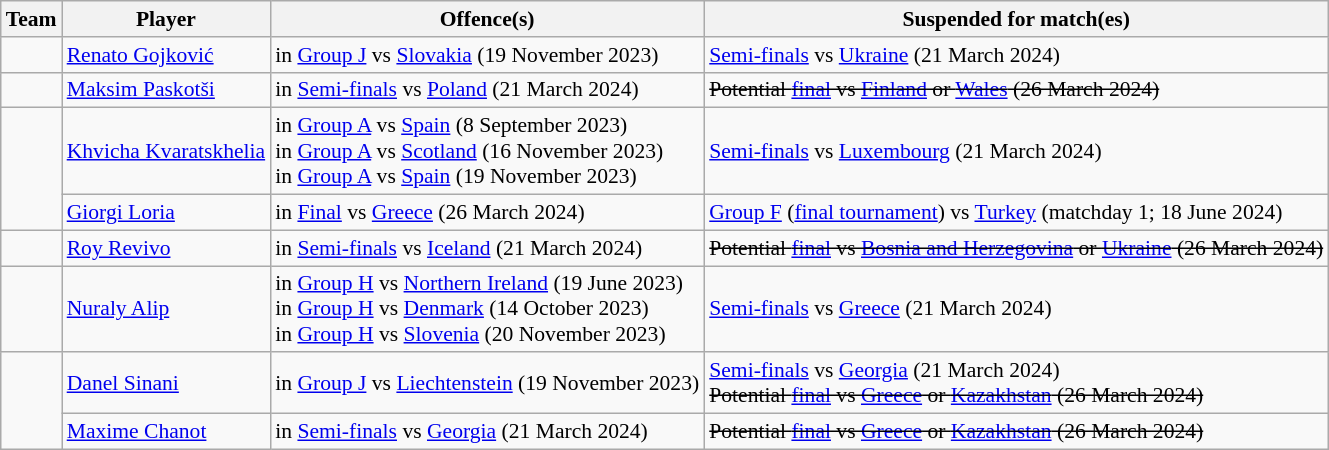<table class="wikitable" style="font-size:90%">
<tr>
<th>Team</th>
<th>Player</th>
<th>Offence(s)</th>
<th>Suspended for match(es)</th>
</tr>
<tr>
<td></td>
<td><a href='#'>Renato Gojković</a></td>
<td> in <a href='#'>Group J</a> vs <a href='#'>Slovakia</a> (19 November 2023)</td>
<td><a href='#'>Semi-finals</a> vs <a href='#'>Ukraine</a> (21 March 2024)</td>
</tr>
<tr>
<td></td>
<td><a href='#'>Maksim Paskotši</a></td>
<td> in <a href='#'>Semi-finals</a> vs <a href='#'>Poland</a> (21 March 2024)</td>
<td><s>Potential <a href='#'>final</a> vs <a href='#'>Finland</a> or <a href='#'>Wales</a> (26 March 2024)</s></td>
</tr>
<tr>
<td rowspan="2"></td>
<td><a href='#'>Khvicha Kvaratskhelia</a></td>
<td> in <a href='#'>Group A</a> vs <a href='#'>Spain</a> (8 September 2023)<br> in <a href='#'>Group A</a> vs <a href='#'>Scotland</a> (16 November 2023)<br> in <a href='#'>Group A</a> vs <a href='#'>Spain</a> (19 November 2023)</td>
<td><a href='#'>Semi-finals</a> vs <a href='#'>Luxembourg</a> (21 March 2024)</td>
</tr>
<tr>
<td><a href='#'>Giorgi Loria</a></td>
<td> in <a href='#'>Final</a> vs <a href='#'>Greece</a> (26 March 2024)</td>
<td><a href='#'>Group F</a> (<a href='#'>final tournament</a>) vs <a href='#'>Turkey</a> (matchday 1; 18 June 2024)</td>
</tr>
<tr>
<td></td>
<td><a href='#'>Roy Revivo</a></td>
<td> in <a href='#'>Semi-finals</a> vs <a href='#'>Iceland</a> (21 March 2024)</td>
<td><s>Potential <a href='#'>final</a> vs <a href='#'>Bosnia and Herzegovina</a> or <a href='#'>Ukraine</a> (26 March 2024)</s></td>
</tr>
<tr>
<td></td>
<td><a href='#'>Nuraly Alip</a></td>
<td> in <a href='#'>Group H</a> vs <a href='#'>Northern Ireland</a> (19 June 2023)<br> in <a href='#'>Group H</a> vs <a href='#'>Denmark</a> (14 October 2023)<br> in <a href='#'>Group H</a> vs <a href='#'>Slovenia</a> (20 November 2023)</td>
<td><a href='#'>Semi-finals</a> vs <a href='#'>Greece</a> (21 March 2024)</td>
</tr>
<tr>
<td rowspan="2"></td>
<td><a href='#'>Danel Sinani</a></td>
<td> in <a href='#'>Group J</a> vs <a href='#'>Liechtenstein</a> (19 November 2023)</td>
<td><a href='#'>Semi-finals</a> vs <a href='#'>Georgia</a> (21 March 2024)<br><s>Potential <a href='#'>final</a> vs <a href='#'>Greece</a> or <a href='#'>Kazakhstan</a> (26 March 2024)</s></td>
</tr>
<tr>
<td><a href='#'>Maxime Chanot</a></td>
<td> in <a href='#'>Semi-finals</a> vs <a href='#'>Georgia</a> (21 March 2024)</td>
<td><s>Potential <a href='#'>final</a> vs <a href='#'>Greece</a> or <a href='#'>Kazakhstan</a> (26 March 2024)</s></td>
</tr>
</table>
